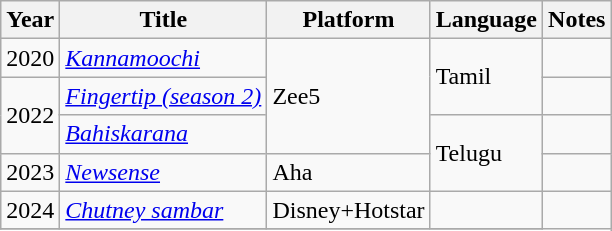<table class="wikitable">
<tr>
<th>Year</th>
<th>Title</th>
<th>Platform</th>
<th>Language</th>
<th>Notes</th>
</tr>
<tr>
<td>2020</td>
<td><em><a href='#'>Kannamoochi</a></em></td>
<td rowspan="3">Zee5</td>
<td rowspan="2">Tamil</td>
<td></td>
</tr>
<tr>
<td rowspan="2">2022</td>
<td><em><a href='#'>Fingertip (season 2)</a></em></td>
<td></td>
</tr>
<tr>
<td><em><a href='#'>Bahiskarana</a></em></td>
<td rowspan="2">Telugu</td>
<td></td>
</tr>
<tr>
<td>2023</td>
<td><em><a href='#'>Newsense</a></em></td>
<td>Aha</td>
<td></td>
</tr>
<tr>
<td>2024</td>
<td><em><a href='#'>Chutney sambar</a></em></td>
<td>Disney+Hotstar</td>
<td></td>
</tr>
<tr>
</tr>
</table>
